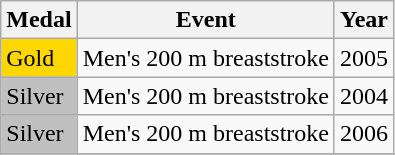<table class="wikitable">
<tr>
<th>Medal</th>
<th>Event</th>
<th>Year</th>
</tr>
<tr>
<td bgcolor="gold">Gold</td>
<td>Men's 200 m breaststroke</td>
<td>2005</td>
</tr>
<tr>
<td bgcolor="silver">Silver</td>
<td>Men's 200 m breaststroke</td>
<td>2004</td>
</tr>
<tr>
<td bgcolor="silver">Silver</td>
<td>Men's 200 m breaststroke</td>
<td>2006</td>
</tr>
<tr>
</tr>
</table>
